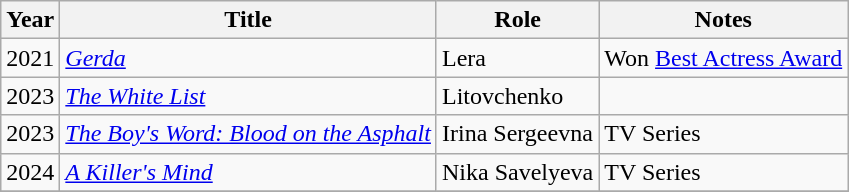<table class="wikitable sortable">
<tr>
<th>Year</th>
<th>Title</th>
<th>Role</th>
<th>Notes</th>
</tr>
<tr>
<td>2021</td>
<td><em><a href='#'>Gerda</a></em></td>
<td>Lera</td>
<td>Won <a href='#'>Best Actress Award</a></td>
</tr>
<tr>
<td>2023</td>
<td><em><a href='#'>The White List</a></em></td>
<td>Litovchenko</td>
<td></td>
</tr>
<tr>
<td>2023</td>
<td><em><a href='#'>The Boy's Word: Blood on the Asphalt</a></em></td>
<td>Irina Sergeevna</td>
<td>TV Series</td>
</tr>
<tr>
<td>2024</td>
<td><em><a href='#'>A Killer's Mind</a></em></td>
<td>Nika Savelyeva</td>
<td>TV Series</td>
</tr>
<tr>
</tr>
</table>
